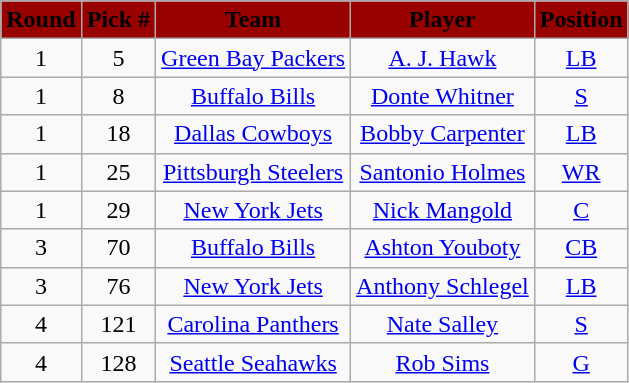<table class="wikitable" style="text-align:center">
<tr style="background:#900;">
<td><strong><span>Round</span></strong></td>
<td><strong><span>Pick #</span></strong></td>
<td><strong><span>Team</span></strong></td>
<td><strong><span>Player</span></strong></td>
<td><strong><span>Position</span></strong></td>
</tr>
<tr>
<td>1</td>
<td align=center>5</td>
<td><a href='#'>Green Bay Packers</a></td>
<td><a href='#'>A. J. Hawk</a></td>
<td><a href='#'>LB</a></td>
</tr>
<tr>
<td>1</td>
<td align=center>8</td>
<td><a href='#'>Buffalo Bills</a></td>
<td><a href='#'>Donte Whitner</a></td>
<td><a href='#'>S</a></td>
</tr>
<tr>
<td>1</td>
<td align=center>18</td>
<td><a href='#'>Dallas Cowboys</a></td>
<td><a href='#'>Bobby Carpenter</a></td>
<td><a href='#'>LB</a></td>
</tr>
<tr>
<td>1</td>
<td align=center>25</td>
<td><a href='#'>Pittsburgh Steelers</a></td>
<td><a href='#'>Santonio Holmes</a></td>
<td><a href='#'>WR</a></td>
</tr>
<tr>
<td>1</td>
<td align=center>29</td>
<td><a href='#'>New York Jets</a></td>
<td><a href='#'>Nick Mangold</a></td>
<td><a href='#'>C</a></td>
</tr>
<tr>
<td>3</td>
<td align=center>70</td>
<td><a href='#'>Buffalo Bills</a></td>
<td><a href='#'>Ashton Youboty</a></td>
<td><a href='#'>CB</a></td>
</tr>
<tr>
<td>3</td>
<td align=center>76</td>
<td><a href='#'>New York Jets</a></td>
<td><a href='#'>Anthony Schlegel</a></td>
<td><a href='#'>LB</a></td>
</tr>
<tr>
<td>4</td>
<td align=center>121</td>
<td><a href='#'>Carolina Panthers</a></td>
<td><a href='#'>Nate Salley</a></td>
<td><a href='#'>S</a></td>
</tr>
<tr>
<td>4</td>
<td align=center>128</td>
<td><a href='#'>Seattle Seahawks</a></td>
<td><a href='#'>Rob Sims</a></td>
<td><a href='#'>G</a></td>
</tr>
</table>
